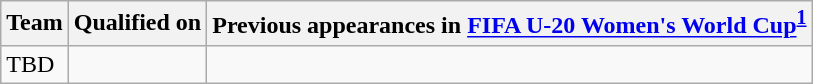<table class="wikitable sortable">
<tr>
<th>Team</th>
<th>Qualified on</th>
<th data-sort-type="number">Previous appearances in <a href='#'>FIFA U-20 Women's World Cup</a><sup><strong><a href='#'>1</a></strong></sup></th>
</tr>
<tr>
<td>TBD</td>
<td></td>
<td></td>
</tr>
</table>
